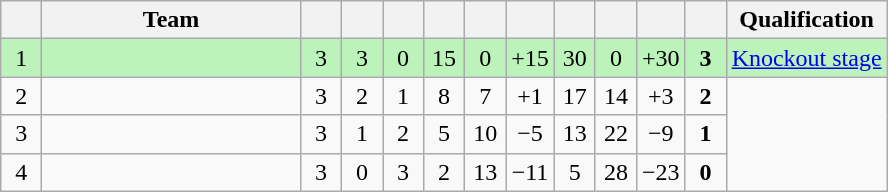<table class="wikitable" style="text-align:center;">
<tr>
<th width="20"></th>
<th width="165">Team</th>
<th width="20"></th>
<th width="20"></th>
<th width="20"></th>
<th width="20"></th>
<th width="20"></th>
<th width="20"></th>
<th width="20"></th>
<th width="20"></th>
<th width="20"></th>
<th width="20"></th>
<th width="100">Qualification</th>
</tr>
<tr bgcolor="bbf3bb">
<td>1</td>
<td align="left"></td>
<td>3</td>
<td>3</td>
<td>0</td>
<td>15</td>
<td>0</td>
<td>+15</td>
<td>30</td>
<td>0</td>
<td>+30</td>
<td><strong>3</strong></td>
<td><a href='#'>Knockout stage</a></td>
</tr>
<tr>
<td>2</td>
<td align="left"></td>
<td>3</td>
<td>2</td>
<td>1</td>
<td>8</td>
<td>7</td>
<td>+1</td>
<td>17</td>
<td>14</td>
<td>+3</td>
<td><strong>2</strong></td>
<td rowspan="3"></td>
</tr>
<tr>
<td>3</td>
<td align="left"></td>
<td>3</td>
<td>1</td>
<td>2</td>
<td>5</td>
<td>10</td>
<td>−5</td>
<td>13</td>
<td>22</td>
<td>−9</td>
<td><strong>1</strong></td>
</tr>
<tr>
<td>4</td>
<td align="left"></td>
<td>3</td>
<td>0</td>
<td>3</td>
<td>2</td>
<td>13</td>
<td>−11</td>
<td>5</td>
<td>28</td>
<td>−23</td>
<td><strong>0</strong></td>
</tr>
</table>
